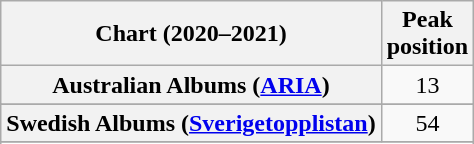<table class="wikitable sortable plainrowheaders" style="text-align:center">
<tr>
<th scope="col">Chart (2020–2021)</th>
<th scope="col">Peak<br>position</th>
</tr>
<tr>
<th scope="row">Australian Albums (<a href='#'>ARIA</a>)</th>
<td>13</td>
</tr>
<tr>
</tr>
<tr>
</tr>
<tr>
</tr>
<tr>
</tr>
<tr>
</tr>
<tr>
</tr>
<tr>
</tr>
<tr>
<th scope="row">Swedish Albums (<a href='#'>Sverigetopplistan</a>)</th>
<td>54</td>
</tr>
<tr>
</tr>
<tr>
</tr>
<tr>
</tr>
<tr>
</tr>
</table>
